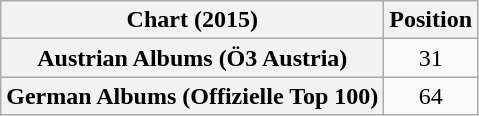<table class="wikitable sortable plainrowheaders" style="text-align:center;">
<tr>
<th scope="col">Chart (2015)</th>
<th scope="col">Position</th>
</tr>
<tr>
<th scope="row">Austrian Albums (Ö3 Austria)</th>
<td>31</td>
</tr>
<tr>
<th scope="row">German Albums (Offizielle Top 100)</th>
<td>64</td>
</tr>
</table>
